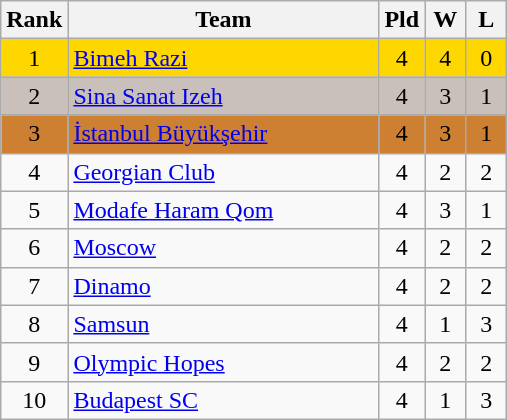<table class="wikitable" style="text-align:center">
<tr>
<th>Rank</th>
<th style="width:200px;">Team</th>
<th style="width:20px;">Pld</th>
<th style="width:20px;">W</th>
<th style="width:20px;">L</th>
</tr>
<tr style="background:gold;">
<td>1</td>
<td style="text-align:left;"> <a href='#'>Bimeh Razi</a></td>
<td>4</td>
<td>4</td>
<td>0</td>
</tr>
<tr style="background:#C9C0BB">
<td>2</td>
<td style="text-align:left;"> <a href='#'>Sina Sanat Izeh</a></td>
<td>4</td>
<td>3</td>
<td>1</td>
</tr>
<tr style="background:#CD7F32">
<td>3</td>
<td style="text-align:left;"> <a href='#'>İstanbul Büyükşehir</a></td>
<td>4</td>
<td>3</td>
<td>1</td>
</tr>
<tr>
<td>4</td>
<td style="text-align:left;"> <a href='#'>Georgian Club</a></td>
<td>4</td>
<td>2</td>
<td>2</td>
</tr>
<tr>
<td>5</td>
<td style="text-align:left;"> <a href='#'>Modafe Haram Qom</a></td>
<td>4</td>
<td>3</td>
<td>1</td>
</tr>
<tr>
<td>6</td>
<td style="text-align:left;"> <a href='#'>Moscow</a></td>
<td>4</td>
<td>2</td>
<td>2</td>
</tr>
<tr>
<td>7</td>
<td style="text-align:left;"> <a href='#'>Dinamo</a></td>
<td>4</td>
<td>2</td>
<td>2</td>
</tr>
<tr>
<td>8</td>
<td style="text-align:left;"> <a href='#'>Samsun</a></td>
<td>4</td>
<td>1</td>
<td>3</td>
</tr>
<tr>
<td>9</td>
<td style="text-align:left;"> <a href='#'>Olympic Hopes</a></td>
<td>4</td>
<td>2</td>
<td>2</td>
</tr>
<tr>
<td>10</td>
<td style="text-align:left;"> <a href='#'>Budapest SC</a></td>
<td>4</td>
<td>1</td>
<td>3</td>
</tr>
</table>
